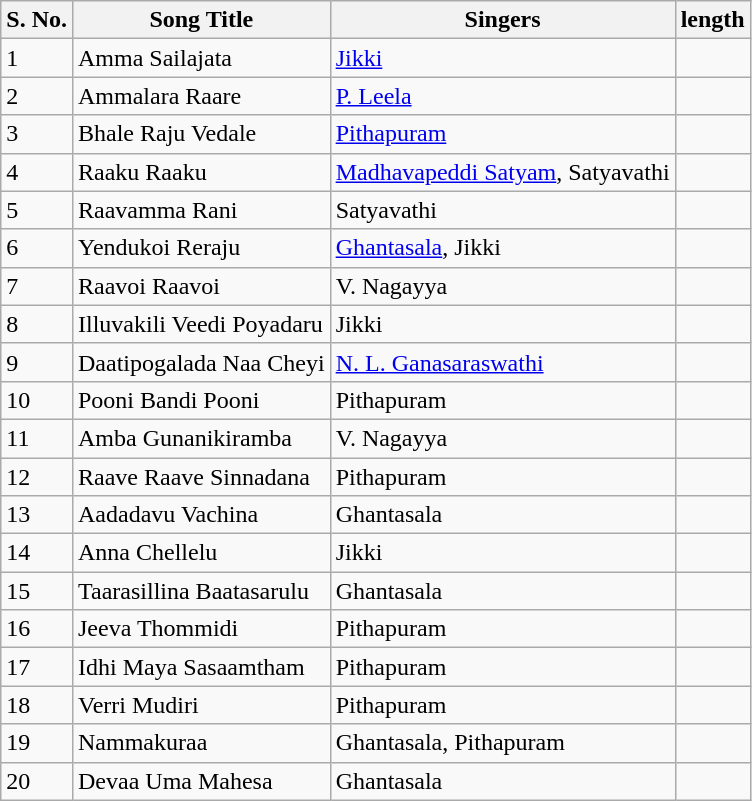<table class="wikitable">
<tr>
<th>S. No.</th>
<th>Song Title</th>
<th>Singers</th>
<th>length</th>
</tr>
<tr>
<td>1</td>
<td>Amma Sailajata</td>
<td><a href='#'>Jikki</a></td>
<td></td>
</tr>
<tr>
<td>2</td>
<td>Ammalara Raare</td>
<td><a href='#'>P. Leela</a></td>
<td></td>
</tr>
<tr>
<td>3</td>
<td>Bhale Raju Vedale</td>
<td><a href='#'>Pithapuram</a></td>
<td></td>
</tr>
<tr>
<td>4</td>
<td>Raaku Raaku</td>
<td><a href='#'>Madhavapeddi Satyam</a>, Satyavathi</td>
<td></td>
</tr>
<tr>
<td>5</td>
<td>Raavamma Rani</td>
<td>Satyavathi</td>
<td></td>
</tr>
<tr>
<td>6</td>
<td>Yendukoi Reraju</td>
<td><a href='#'>Ghantasala</a>, Jikki</td>
<td></td>
</tr>
<tr>
<td>7</td>
<td>Raavoi Raavoi</td>
<td>V. Nagayya</td>
<td></td>
</tr>
<tr>
<td>8</td>
<td>Illuvakili Veedi Poyadaru</td>
<td>Jikki</td>
<td></td>
</tr>
<tr>
<td>9</td>
<td>Daatipogalada Naa Cheyi</td>
<td><a href='#'>N. L. Ganasaraswathi</a></td>
<td></td>
</tr>
<tr>
<td>10</td>
<td>Pooni Bandi Pooni</td>
<td>Pithapuram</td>
<td></td>
</tr>
<tr>
<td>11</td>
<td>Amba Gunanikiramba</td>
<td>V. Nagayya</td>
<td></td>
</tr>
<tr>
<td>12</td>
<td>Raave Raave Sinnadana</td>
<td>Pithapuram</td>
<td></td>
</tr>
<tr>
<td>13</td>
<td>Aadadavu Vachina</td>
<td>Ghantasala</td>
<td></td>
</tr>
<tr>
<td>14</td>
<td>Anna Chellelu</td>
<td>Jikki</td>
<td></td>
</tr>
<tr>
<td>15</td>
<td>Taarasillina Baatasarulu</td>
<td>Ghantasala</td>
<td></td>
</tr>
<tr>
<td>16</td>
<td>Jeeva Thommidi</td>
<td>Pithapuram</td>
<td></td>
</tr>
<tr>
<td>17</td>
<td>Idhi Maya Sasaamtham</td>
<td>Pithapuram</td>
<td></td>
</tr>
<tr>
<td>18</td>
<td>Verri Mudiri</td>
<td>Pithapuram</td>
<td></td>
</tr>
<tr>
<td>19</td>
<td>Nammakuraa</td>
<td>Ghantasala, Pithapuram</td>
<td></td>
</tr>
<tr>
<td>20</td>
<td>Devaa Uma Mahesa</td>
<td>Ghantasala</td>
<td></td>
</tr>
</table>
